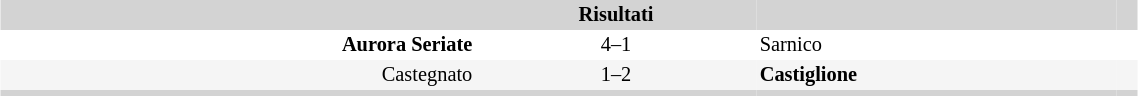<table align=center style="font-size: 85%; border-collapse:collapse" border=0 cellspacing=0 cellpadding=2 width=60%>
<tr bgcolor="D3D3D3">
<th align=right></th>
<th align=center>Risultati</th>
<th align=left></th>
<th align=center></th>
</tr>
<tr bgcolor=#FFFFFF>
<td align=right><strong>Aurora Seriate</strong></td>
<td align=center>4–1</td>
<td>Sarnico</td>
<td align=center></td>
</tr>
<tr bgcolor=#F5F5F5>
<td align=right>Castegnato</td>
<td align=center>1–2</td>
<td><strong>Castiglione</strong></td>
<td align=center></td>
</tr>
<tr align=center style="background:#D3D3D3;">
<td></td>
<td></td>
<td></td>
<td></td>
</tr>
</table>
